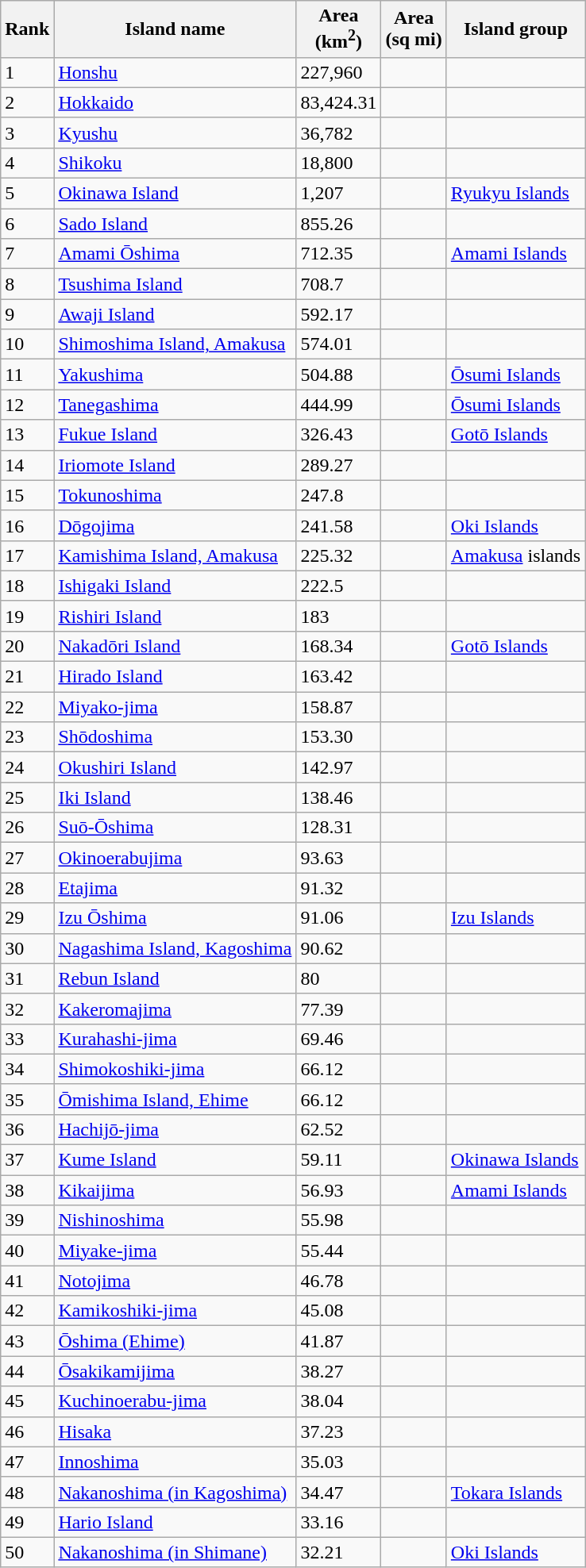<table class="sortable wikitable">
<tr>
<th>Rank</th>
<th>Island name</th>
<th>Area<br>(km<sup>2</sup>)</th>
<th>Area<br>(sq mi)</th>
<th>Island group</th>
</tr>
<tr>
<td>1</td>
<td><a href='#'>Honshu</a></td>
<td>227,960</td>
<td></td>
<td></td>
</tr>
<tr>
<td>2</td>
<td><a href='#'>Hokkaido</a></td>
<td>83,424.31</td>
<td></td>
<td></td>
</tr>
<tr>
<td>3</td>
<td><a href='#'>Kyushu</a></td>
<td>36,782</td>
<td></td>
<td></td>
</tr>
<tr>
<td>4</td>
<td><a href='#'>Shikoku</a></td>
<td>18,800</td>
<td></td>
<td></td>
</tr>
<tr>
<td>5</td>
<td><a href='#'>Okinawa Island</a></td>
<td>1,207</td>
<td></td>
<td><a href='#'>Ryukyu Islands</a></td>
</tr>
<tr>
<td>6</td>
<td><a href='#'>Sado Island</a></td>
<td>855.26</td>
<td></td>
<td></td>
</tr>
<tr>
<td>7</td>
<td><a href='#'>Amami Ōshima</a></td>
<td>712.35</td>
<td></td>
<td><a href='#'>Amami Islands</a></td>
</tr>
<tr>
<td>8</td>
<td><a href='#'>Tsushima Island</a></td>
<td>708.7</td>
<td></td>
<td></td>
</tr>
<tr>
<td>9</td>
<td><a href='#'>Awaji Island</a></td>
<td>592.17</td>
<td></td>
<td></td>
</tr>
<tr>
<td>10</td>
<td><a href='#'>Shimoshima Island, Amakusa</a></td>
<td>574.01</td>
<td></td>
<td></td>
</tr>
<tr>
<td>11</td>
<td><a href='#'>Yakushima</a></td>
<td>504.88</td>
<td></td>
<td><a href='#'>Ōsumi Islands</a></td>
</tr>
<tr>
<td>12</td>
<td><a href='#'>Tanegashima</a></td>
<td>444.99</td>
<td></td>
<td><a href='#'>Ōsumi Islands</a></td>
</tr>
<tr>
<td>13</td>
<td><a href='#'>Fukue Island</a></td>
<td>326.43</td>
<td></td>
<td><a href='#'>Gotō Islands</a></td>
</tr>
<tr>
<td>14</td>
<td><a href='#'>Iriomote Island</a></td>
<td>289.27</td>
<td></td>
<td></td>
</tr>
<tr>
<td>15</td>
<td><a href='#'>Tokunoshima</a></td>
<td>247.8</td>
<td></td>
<td></td>
</tr>
<tr>
<td>16</td>
<td><a href='#'>Dōgojima</a></td>
<td>241.58</td>
<td></td>
<td><a href='#'>Oki Islands</a></td>
</tr>
<tr>
<td>17</td>
<td><a href='#'>Kamishima Island, Amakusa</a></td>
<td>225.32</td>
<td></td>
<td><a href='#'>Amakusa</a> islands</td>
</tr>
<tr>
<td>18</td>
<td><a href='#'>Ishigaki Island</a></td>
<td>222.5</td>
<td></td>
<td></td>
</tr>
<tr>
<td>19</td>
<td><a href='#'>Rishiri Island</a></td>
<td>183</td>
<td></td>
<td></td>
</tr>
<tr>
<td>20</td>
<td><a href='#'>Nakadōri Island</a></td>
<td>168.34</td>
<td></td>
<td><a href='#'>Gotō Islands</a></td>
</tr>
<tr>
<td>21</td>
<td><a href='#'>Hirado Island</a></td>
<td>163.42</td>
<td></td>
<td></td>
</tr>
<tr>
<td>22</td>
<td><a href='#'>Miyako-jima</a></td>
<td>158.87</td>
<td></td>
<td></td>
</tr>
<tr>
<td>23</td>
<td><a href='#'>Shōdoshima</a></td>
<td>153.30</td>
<td></td>
<td></td>
</tr>
<tr>
<td>24</td>
<td><a href='#'>Okushiri Island</a></td>
<td>142.97</td>
<td></td>
<td></td>
</tr>
<tr>
<td>25</td>
<td><a href='#'>Iki Island</a></td>
<td>138.46</td>
<td></td>
<td></td>
</tr>
<tr>
<td>26</td>
<td><a href='#'>Suō-Ōshima</a></td>
<td>128.31</td>
<td></td>
<td></td>
</tr>
<tr>
<td>27</td>
<td><a href='#'>Okinoerabujima</a></td>
<td>93.63</td>
<td></td>
<td></td>
</tr>
<tr>
<td>28</td>
<td><a href='#'>Etajima</a></td>
<td>91.32</td>
<td></td>
<td></td>
</tr>
<tr>
<td>29</td>
<td><a href='#'>Izu Ōshima</a></td>
<td>91.06</td>
<td></td>
<td><a href='#'>Izu Islands</a></td>
</tr>
<tr>
<td>30</td>
<td><a href='#'>Nagashima Island, Kagoshima</a></td>
<td>90.62</td>
<td></td>
<td></td>
</tr>
<tr>
<td>31</td>
<td><a href='#'>Rebun Island</a></td>
<td>80</td>
<td></td>
<td></td>
</tr>
<tr>
<td>32</td>
<td><a href='#'>Kakeromajima</a></td>
<td>77.39</td>
<td></td>
<td></td>
</tr>
<tr>
<td>33</td>
<td><a href='#'>Kurahashi-jima</a></td>
<td>69.46</td>
<td></td>
<td></td>
</tr>
<tr>
<td>34</td>
<td><a href='#'>Shimokoshiki-jima</a></td>
<td>66.12</td>
<td></td>
<td></td>
</tr>
<tr>
<td>35</td>
<td><a href='#'>Ōmishima Island, Ehime</a></td>
<td>66.12</td>
<td></td>
<td></td>
</tr>
<tr>
<td>36</td>
<td><a href='#'>Hachijō-jima</a></td>
<td>62.52</td>
<td></td>
<td></td>
</tr>
<tr>
<td>37</td>
<td><a href='#'>Kume Island</a></td>
<td>59.11</td>
<td></td>
<td><a href='#'>Okinawa Islands</a></td>
</tr>
<tr>
<td>38</td>
<td><a href='#'>Kikaijima</a></td>
<td>56.93</td>
<td></td>
<td><a href='#'>Amami Islands</a></td>
</tr>
<tr>
<td>39</td>
<td><a href='#'>Nishinoshima</a></td>
<td>55.98</td>
<td></td>
<td></td>
</tr>
<tr>
<td>40</td>
<td><a href='#'>Miyake-jima</a></td>
<td>55.44</td>
<td></td>
<td></td>
</tr>
<tr>
<td>41</td>
<td><a href='#'>Notojima</a></td>
<td>46.78</td>
<td></td>
<td></td>
</tr>
<tr>
<td>42</td>
<td><a href='#'>Kamikoshiki-jima</a></td>
<td>45.08</td>
<td></td>
<td></td>
</tr>
<tr>
<td>43</td>
<td><a href='#'>Ōshima (Ehime)</a></td>
<td>41.87</td>
<td></td>
<td></td>
</tr>
<tr>
<td>44</td>
<td><a href='#'>Ōsakikamijima</a></td>
<td>38.27</td>
<td></td>
<td></td>
</tr>
<tr>
<td>45</td>
<td><a href='#'>Kuchinoerabu-jima</a></td>
<td>38.04</td>
<td></td>
<td></td>
</tr>
<tr>
<td>46</td>
<td><a href='#'>Hisaka</a></td>
<td>37.23</td>
<td></td>
<td></td>
</tr>
<tr>
<td>47</td>
<td><a href='#'>Innoshima</a></td>
<td>35.03</td>
<td></td>
<td></td>
</tr>
<tr>
<td>48</td>
<td><a href='#'>Nakanoshima (in Kagoshima)</a></td>
<td>34.47</td>
<td></td>
<td><a href='#'>Tokara Islands</a></td>
</tr>
<tr>
<td>49</td>
<td><a href='#'>Hario Island</a></td>
<td>33.16</td>
<td></td>
<td></td>
</tr>
<tr>
<td>50</td>
<td><a href='#'>Nakanoshima (in Shimane)</a></td>
<td>32.21</td>
<td></td>
<td><a href='#'>Oki Islands</a></td>
</tr>
</table>
